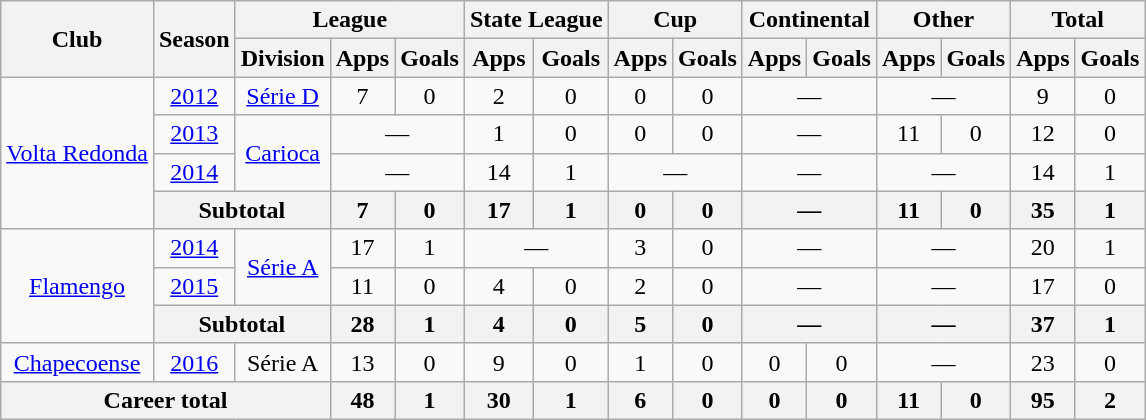<table class="wikitable" style="text-align: center;">
<tr>
<th rowspan="2">Club</th>
<th rowspan="2">Season</th>
<th colspan="3">League</th>
<th colspan="2">State League</th>
<th colspan="2">Cup</th>
<th colspan="2">Continental</th>
<th colspan="2">Other</th>
<th colspan="2">Total</th>
</tr>
<tr>
<th>Division</th>
<th>Apps</th>
<th>Goals</th>
<th>Apps</th>
<th>Goals</th>
<th>Apps</th>
<th>Goals</th>
<th>Apps</th>
<th>Goals</th>
<th>Apps</th>
<th>Goals</th>
<th>Apps</th>
<th>Goals</th>
</tr>
<tr>
<td rowspan="4" valign="center"><a href='#'>Volta Redonda</a></td>
<td><a href='#'>2012</a></td>
<td><a href='#'>Série D</a></td>
<td>7</td>
<td>0</td>
<td>2</td>
<td>0</td>
<td>0</td>
<td>0</td>
<td colspan="2">—</td>
<td colspan="2">—</td>
<td>9</td>
<td>0</td>
</tr>
<tr>
<td><a href='#'>2013</a></td>
<td rowspan="2"><a href='#'>Carioca</a></td>
<td colspan="2">—</td>
<td>1</td>
<td>0</td>
<td>0</td>
<td>0</td>
<td colspan="2">—</td>
<td>11</td>
<td>0</td>
<td>12</td>
<td>0</td>
</tr>
<tr>
<td><a href='#'>2014</a></td>
<td colspan="2">—</td>
<td>14</td>
<td>1</td>
<td colspan="2">—</td>
<td colspan="2">—</td>
<td colspan="2">—</td>
<td>14</td>
<td>1</td>
</tr>
<tr>
<th colspan="2">Subtotal</th>
<th>7</th>
<th>0</th>
<th>17</th>
<th>1</th>
<th>0</th>
<th>0</th>
<th colspan="2">—</th>
<th>11</th>
<th>0</th>
<th>35</th>
<th>1</th>
</tr>
<tr>
<td rowspan="3" valign="center"><a href='#'>Flamengo</a></td>
<td><a href='#'>2014</a></td>
<td rowspan="2"><a href='#'>Série A</a></td>
<td>17</td>
<td>1</td>
<td colspan="2">—</td>
<td>3</td>
<td>0</td>
<td colspan="2">—</td>
<td colspan="2">—</td>
<td>20</td>
<td>1</td>
</tr>
<tr>
<td><a href='#'>2015</a></td>
<td>11</td>
<td>0</td>
<td>4</td>
<td>0</td>
<td>2</td>
<td>0</td>
<td colspan="2">—</td>
<td colspan="2">—</td>
<td>17</td>
<td>0</td>
</tr>
<tr>
<th colspan="2">Subtotal</th>
<th>28</th>
<th>1</th>
<th>4</th>
<th>0</th>
<th>5</th>
<th>0</th>
<th colspan="2">—</th>
<th colspan="2">—</th>
<th>37</th>
<th>1</th>
</tr>
<tr>
<td valign="center"><a href='#'>Chapecoense</a></td>
<td><a href='#'>2016</a></td>
<td>Série A</td>
<td>13</td>
<td>0</td>
<td>9</td>
<td>0</td>
<td>1</td>
<td>0</td>
<td>0</td>
<td>0</td>
<td colspan="2">—</td>
<td>23</td>
<td>0</td>
</tr>
<tr>
<th colspan="3"><strong>Career total</strong></th>
<th>48</th>
<th>1</th>
<th>30</th>
<th>1</th>
<th>6</th>
<th>0</th>
<th>0</th>
<th>0</th>
<th>11</th>
<th>0</th>
<th>95</th>
<th>2</th>
</tr>
</table>
